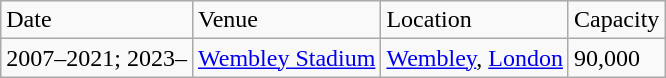<table class="wikitable">
<tr>
<td>Date</td>
<td>Venue</td>
<td>Location</td>
<td>Capacity</td>
</tr>
<tr>
<td>2007–2021; 2023–</td>
<td><a href='#'>Wembley Stadium</a></td>
<td><a href='#'>Wembley</a>, <a href='#'>London</a></td>
<td>90,000</td>
</tr>
</table>
